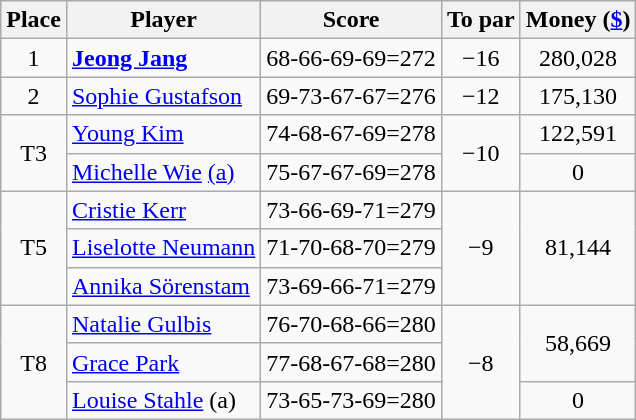<table class="wikitable">
<tr>
<th>Place</th>
<th>Player</th>
<th>Score</th>
<th>To par</th>
<th>Money (<a href='#'>$</a>)</th>
</tr>
<tr>
<td align=center>1</td>
<td> <strong><a href='#'>Jeong Jang</a></strong></td>
<td>68-66-69-69=272</td>
<td align=center>−16</td>
<td align=center>280,028</td>
</tr>
<tr>
<td align=center>2</td>
<td> <a href='#'>Sophie Gustafson</a></td>
<td>69-73-67-67=276</td>
<td align=center>−12</td>
<td align=center>175,130</td>
</tr>
<tr>
<td rowspan="2" align=center>T3</td>
<td> <a href='#'>Young Kim</a></td>
<td>74-68-67-69=278</td>
<td rowspan="2" align=center>−10</td>
<td align=center>122,591</td>
</tr>
<tr>
<td> <a href='#'>Michelle Wie</a> <a href='#'>(a)</a></td>
<td>75-67-67-69=278</td>
<td align=center>0</td>
</tr>
<tr>
<td rowspan="3" align=center>T5</td>
<td> <a href='#'>Cristie Kerr</a></td>
<td>73-66-69-71=279</td>
<td rowspan="3" align=center>−9</td>
<td rowspan=3 align=center>81,144</td>
</tr>
<tr>
<td> <a href='#'>Liselotte Neumann</a></td>
<td>71-70-68-70=279</td>
</tr>
<tr>
<td> <a href='#'>Annika Sörenstam</a></td>
<td>73-69-66-71=279</td>
</tr>
<tr>
<td rowspan="3" align=center>T8</td>
<td> <a href='#'>Natalie Gulbis</a></td>
<td>76-70-68-66=280</td>
<td rowspan="3" align=center>−8</td>
<td rowspan=2 align=center>58,669</td>
</tr>
<tr>
<td> <a href='#'>Grace Park</a></td>
<td>77-68-67-68=280</td>
</tr>
<tr>
<td> <a href='#'>Louise Stahle</a> (a)</td>
<td>73-65-73-69=280</td>
<td align=center>0</td>
</tr>
</table>
